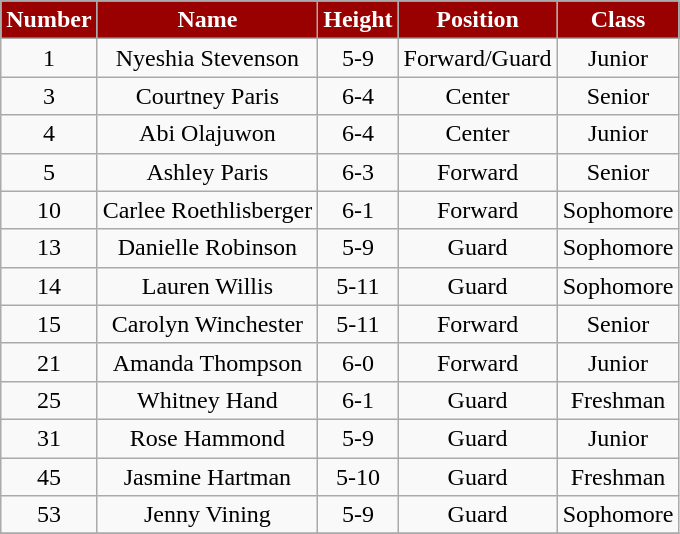<table class="wikitable" style="text-align:center">
<tr>
<th style="background:#990000;color:#FFFFFF;">Number</th>
<th style="background:#990000;color:#FFFFFF;">Name</th>
<th style="background:#990000;color:#FFFFFF;">Height</th>
<th style="background:#990000;color:#FFFFFF;">Position</th>
<th style="background:#990000;color:#FFFFFF;">Class</th>
</tr>
<tr>
<td>1</td>
<td>Nyeshia Stevenson</td>
<td>5-9</td>
<td>Forward/Guard</td>
<td>Junior</td>
</tr>
<tr>
<td>3</td>
<td>Courtney Paris</td>
<td>6-4</td>
<td>Center</td>
<td>Senior</td>
</tr>
<tr>
<td>4</td>
<td>Abi Olajuwon</td>
<td>6-4</td>
<td>Center</td>
<td>Junior</td>
</tr>
<tr>
<td>5</td>
<td>Ashley Paris</td>
<td>6-3</td>
<td>Forward</td>
<td>Senior</td>
</tr>
<tr>
<td>10</td>
<td>Carlee Roethlisberger</td>
<td>6-1</td>
<td>Forward</td>
<td>Sophomore</td>
</tr>
<tr>
<td>13</td>
<td>Danielle Robinson</td>
<td>5-9</td>
<td>Guard</td>
<td>Sophomore</td>
</tr>
<tr>
<td>14</td>
<td>Lauren Willis</td>
<td>5-11</td>
<td>Guard</td>
<td>Sophomore</td>
</tr>
<tr>
<td>15</td>
<td>Carolyn Winchester</td>
<td>5-11</td>
<td>Forward</td>
<td>Senior</td>
</tr>
<tr>
<td>21</td>
<td>Amanda Thompson</td>
<td>6-0</td>
<td>Forward</td>
<td>Junior</td>
</tr>
<tr>
<td>25</td>
<td>Whitney Hand</td>
<td>6-1</td>
<td>Guard</td>
<td>Freshman</td>
</tr>
<tr>
<td>31</td>
<td>Rose Hammond</td>
<td>5-9</td>
<td>Guard</td>
<td>Junior</td>
</tr>
<tr>
<td>45</td>
<td>Jasmine Hartman</td>
<td>5-10</td>
<td>Guard</td>
<td>Freshman</td>
</tr>
<tr>
<td>53</td>
<td>Jenny Vining</td>
<td>5-9</td>
<td>Guard</td>
<td>Sophomore</td>
</tr>
<tr>
</tr>
</table>
